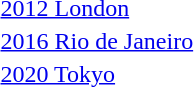<table>
<tr>
<td><a href='#'>2012 London</a><br></td>
<td></td>
<td></td>
<td></td>
</tr>
<tr valign="top">
<td><a href='#'>2016 Rio de Janeiro</a><br></td>
<td></td>
<td></td>
<td><br></td>
</tr>
<tr>
<td><a href='#'>2020 Tokyo</a><br></td>
<td></td>
<td></td>
<td></td>
</tr>
<tr>
</tr>
</table>
